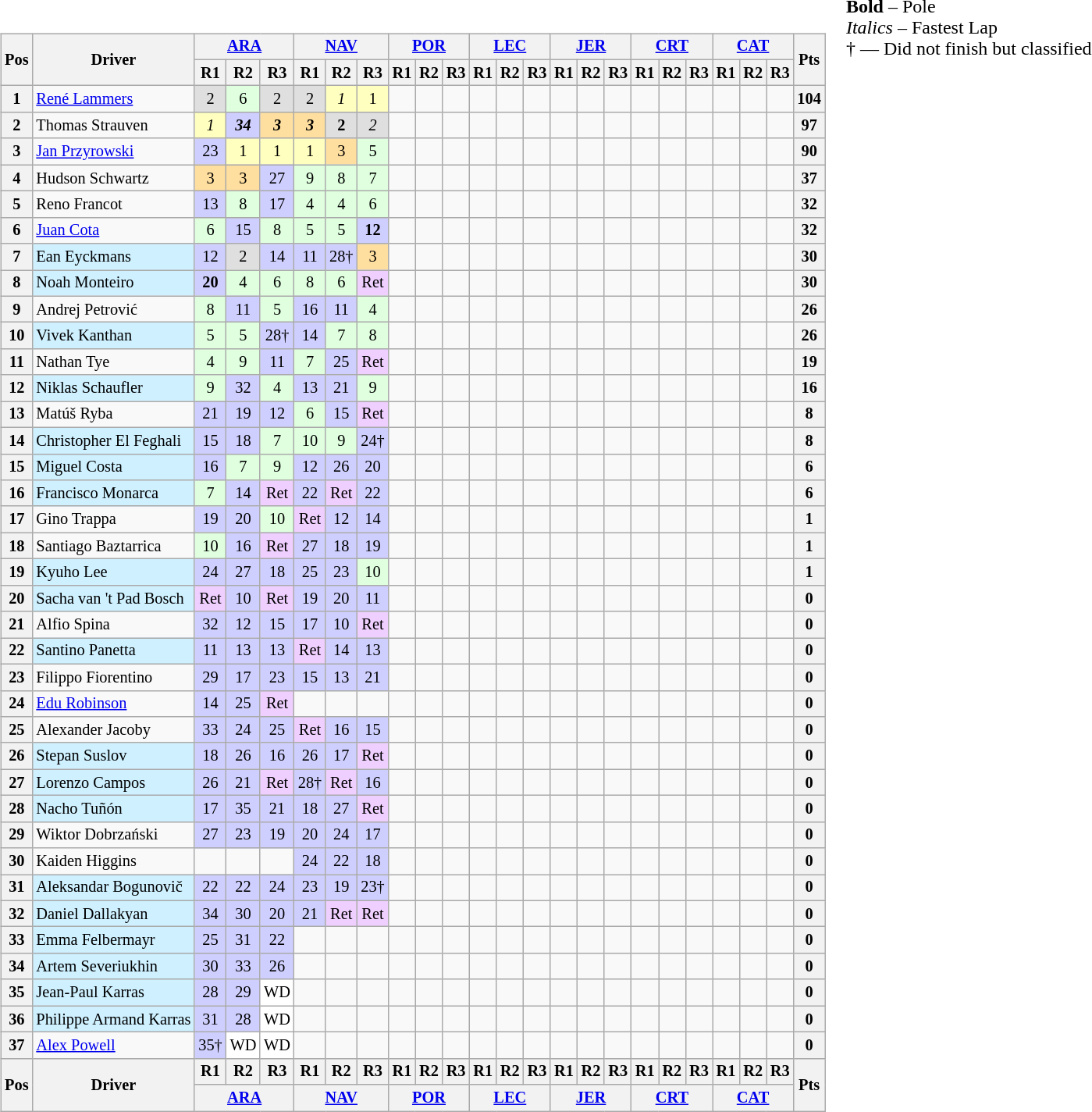<table>
<tr>
<td><br><table class="wikitable" style="font-size:85%; text-align:center">
<tr>
<th rowspan=2>Pos</th>
<th rowspan=2>Driver</th>
<th colspan=3><a href='#'>ARA</a><br></th>
<th colspan=3><a href='#'>NAV</a><br></th>
<th colspan=3><a href='#'>POR</a><br></th>
<th colspan=3><a href='#'>LEC</a><br></th>
<th colspan=3><a href='#'>JER</a><br></th>
<th colspan=3><a href='#'>CRT</a><br></th>
<th colspan=3><a href='#'>CAT</a><br></th>
<th rowspan=2>Pts</th>
</tr>
<tr>
<th>R1</th>
<th>R2</th>
<th>R3</th>
<th>R1</th>
<th>R2</th>
<th>R3</th>
<th>R1</th>
<th>R2</th>
<th>R3</th>
<th>R1</th>
<th>R2</th>
<th>R3</th>
<th>R1</th>
<th>R2</th>
<th>R3</th>
<th>R1</th>
<th>R2</th>
<th>R3</th>
<th>R1</th>
<th>R2</th>
<th>R3</th>
</tr>
<tr>
<th>1</th>
<td style="text-align:left"> <a href='#'>René Lammers</a></td>
<td style="background:#DFDFDF">2</td>
<td style="background:#DFFFDF">6</td>
<td style="background:#DFDFDF">2</td>
<td style="background:#DFDFDF">2</td>
<td style="background:#FFFFBF"><em>1</em></td>
<td style="background:#FFFFBF">1</td>
<td></td>
<td></td>
<td></td>
<td></td>
<td></td>
<td></td>
<td></td>
<td></td>
<td></td>
<td></td>
<td></td>
<td></td>
<td></td>
<td></td>
<td></td>
<th>104</th>
</tr>
<tr>
<th>2</th>
<td style="text-align:left"> Thomas Strauven</td>
<td style="background:#FFFFBF"><em>1</em></td>
<td style="background:#CFCFFF"><strong><em>34</em></strong></td>
<td style="background:#FFDF9F"><strong><em>3</em></strong></td>
<td style="background:#FFDF9F"><strong><em>3</em></strong></td>
<td style="background:#DFDFDF"><strong>2</strong></td>
<td style="background:#DFDFDF"><em>2</em></td>
<td></td>
<td></td>
<td></td>
<td></td>
<td></td>
<td></td>
<td></td>
<td></td>
<td></td>
<td></td>
<td></td>
<td></td>
<td></td>
<td></td>
<td></td>
<th>97</th>
</tr>
<tr>
<th>3</th>
<td style="text-align:left"> <a href='#'>Jan Przyrowski</a></td>
<td style="background:#CFCFFF">23</td>
<td style="background:#FFFFBF">1</td>
<td style="background:#FFFFBF">1</td>
<td style="background:#FFFFBF">1</td>
<td style="background:#FFDF9F">3</td>
<td style="background:#DFFFDF">5</td>
<td></td>
<td></td>
<td></td>
<td></td>
<td></td>
<td></td>
<td></td>
<td></td>
<td></td>
<td></td>
<td></td>
<td></td>
<td></td>
<td></td>
<td></td>
<th>90</th>
</tr>
<tr>
<th>4</th>
<td style="text-align:left"> Hudson Schwartz</td>
<td style="background:#FFDF9F">3</td>
<td style="background:#FFDF9F">3</td>
<td style="background:#CFCFFF">27</td>
<td style="background:#DFFFDF">9</td>
<td style="background:#DFFFDF">8</td>
<td style="background:#DFFFDF">7</td>
<td></td>
<td></td>
<td></td>
<td></td>
<td></td>
<td></td>
<td></td>
<td></td>
<td></td>
<td></td>
<td></td>
<td></td>
<td></td>
<td></td>
<td></td>
<th>37</th>
</tr>
<tr>
<th>5</th>
<td style="text-align:left"> Reno Francot</td>
<td style="background:#CFCFFF">13</td>
<td style="background:#DFFFDF">8</td>
<td style="background:#CFCFFF">17</td>
<td style="background:#DFFFDF">4</td>
<td style="background:#DFFFDF">4</td>
<td style="background:#DFFFDF">6</td>
<td></td>
<td></td>
<td></td>
<td></td>
<td></td>
<td></td>
<td></td>
<td></td>
<td></td>
<td></td>
<td></td>
<td></td>
<td></td>
<td></td>
<td></td>
<th>32</th>
</tr>
<tr>
<th>6</th>
<td style="text-align:left"> <a href='#'>Juan Cota</a></td>
<td style="background:#DFFFDF">6</td>
<td style="background:#CFCFFF">15</td>
<td style="background:#DFFFDF">8</td>
<td style="background:#DFFFDF">5</td>
<td style="background:#DFFFDF">5</td>
<td style="background:#CFCFFF"><strong>12</strong></td>
<td></td>
<td></td>
<td></td>
<td></td>
<td></td>
<td></td>
<td></td>
<td></td>
<td></td>
<td></td>
<td></td>
<td></td>
<td></td>
<td></td>
<td></td>
<th>32</th>
</tr>
<tr>
<th>7</th>
<td style="text-align:left; background:#CEF0FF"> Ean Eyckmans</td>
<td style="background:#CFCFFF">12</td>
<td style="background:#DFDFDF">2</td>
<td style="background:#CFCFFF">14</td>
<td style="background:#CFCFFF">11</td>
<td style="background:#CFCFFF">28†</td>
<td style="background:#FFDF9F">3</td>
<td></td>
<td></td>
<td></td>
<td></td>
<td></td>
<td></td>
<td></td>
<td></td>
<td></td>
<td></td>
<td></td>
<td></td>
<td></td>
<td></td>
<td></td>
<th>30</th>
</tr>
<tr>
<th>8</th>
<td style="text-align:left; background:#CEF0FF"> Noah Monteiro</td>
<td style="background:#CFCFFF"><strong>20</strong></td>
<td style="background:#DFFFDF">4</td>
<td style="background:#DFFFDF">6</td>
<td style="background:#DFFFDF">8</td>
<td style="background:#DFFFDF">6</td>
<td style="background:#EFCFFF">Ret</td>
<td></td>
<td></td>
<td></td>
<td></td>
<td></td>
<td></td>
<td></td>
<td></td>
<td></td>
<td></td>
<td></td>
<td></td>
<td></td>
<td></td>
<td></td>
<th>30</th>
</tr>
<tr>
<th>9</th>
<td style="text-align:left"> Andrej Petrović</td>
<td style="background:#DFFFDF">8</td>
<td style="background:#CFCFFF">11</td>
<td style="background:#DFFFDF">5</td>
<td style="background:#CFCFFF">16</td>
<td style="background:#CFCFFF">11</td>
<td style="background:#DFFFDF">4</td>
<td></td>
<td></td>
<td></td>
<td></td>
<td></td>
<td></td>
<td></td>
<td></td>
<td></td>
<td></td>
<td></td>
<td></td>
<td></td>
<td></td>
<td></td>
<th>26</th>
</tr>
<tr>
<th>10</th>
<td style="text-align:left; background:#CEF0FF"> Vivek Kanthan</td>
<td style="background:#DFFFDF">5</td>
<td style="background:#DFFFDF">5</td>
<td style="background:#CFCFFF">28†</td>
<td style="background:#CFCFFF">14</td>
<td style="background:#DFFFDF">7</td>
<td style="background:#DFFFDF">8</td>
<td></td>
<td></td>
<td></td>
<td></td>
<td></td>
<td></td>
<td></td>
<td></td>
<td></td>
<td></td>
<td></td>
<td></td>
<td></td>
<td></td>
<td></td>
<th>26</th>
</tr>
<tr>
<th>11</th>
<td style="text-align:left"> Nathan Tye</td>
<td style="background:#DFFFDF">4</td>
<td style="background:#DFFFDF">9</td>
<td style="background:#CFCFFF">11</td>
<td style="background:#DFFFDF">7</td>
<td style="background:#CFCFFF">25</td>
<td style="background:#EFCFFF">Ret</td>
<td></td>
<td></td>
<td></td>
<td></td>
<td></td>
<td></td>
<td></td>
<td></td>
<td></td>
<td></td>
<td></td>
<td></td>
<td></td>
<td></td>
<td></td>
<th>19</th>
</tr>
<tr>
<th>12</th>
<td style="text-align:left; background:#CEF0FF"> Niklas Schaufler</td>
<td style="background:#DFFFDF">9</td>
<td style="background:#CFCFFF">32</td>
<td style="background:#DFFFDF">4</td>
<td style="background:#CFCFFF">13</td>
<td style="background:#CFCFFF">21</td>
<td style="background:#DFFFDF">9</td>
<td></td>
<td></td>
<td></td>
<td></td>
<td></td>
<td></td>
<td></td>
<td></td>
<td></td>
<td></td>
<td></td>
<td></td>
<td></td>
<td></td>
<td></td>
<th>16</th>
</tr>
<tr>
<th>13</th>
<td style="text-align:left"> Matúš Ryba</td>
<td style="background:#CFCFFF">21</td>
<td style="background:#CFCFFF">19</td>
<td style="background:#CFCFFF">12</td>
<td style="background:#DFFFDF">6</td>
<td style="background:#CFCFFF">15</td>
<td style="background:#EFCFFF">Ret</td>
<td></td>
<td></td>
<td></td>
<td></td>
<td></td>
<td></td>
<td></td>
<td></td>
<td></td>
<td></td>
<td></td>
<td></td>
<td></td>
<td></td>
<td></td>
<th>8</th>
</tr>
<tr>
<th>14</th>
<td style="text-align:left; background:#CEF0FF"> Christopher El Feghali</td>
<td style="background:#CFCFFF">15</td>
<td style="background:#CFCFFF">18</td>
<td style="background:#DFFFDF">7</td>
<td style="background:#DFFFDF">10</td>
<td style="background:#DFFFDF">9</td>
<td style="background:#CFCFFF">24†</td>
<td></td>
<td></td>
<td></td>
<td></td>
<td></td>
<td></td>
<td></td>
<td></td>
<td></td>
<td></td>
<td></td>
<td></td>
<td></td>
<td></td>
<td></td>
<th>8</th>
</tr>
<tr>
<th>15</th>
<td style="text-align:left; background:#CEF0FF"> Miguel Costa</td>
<td style="background:#CFCFFF">16</td>
<td style="background:#DFFFDF">7</td>
<td style="background:#DFFFDF">9</td>
<td style="background:#CFCFFF">12</td>
<td style="background:#CFCFFF">26</td>
<td style="background:#CFCFFF">20</td>
<td></td>
<td></td>
<td></td>
<td></td>
<td></td>
<td></td>
<td></td>
<td></td>
<td></td>
<td></td>
<td></td>
<td></td>
<td></td>
<td></td>
<td></td>
<th>6</th>
</tr>
<tr>
<th>16</th>
<td style="text-align:left; background:#CEF0FF"> Francisco Monarca</td>
<td style="background:#DFFFDF">7</td>
<td style="background:#CFCFFF">14</td>
<td style="background:#EFCFFF">Ret</td>
<td style="background:#CFCFFF">22</td>
<td style="background:#EFCFFF">Ret</td>
<td style="background:#CFCFFF">22</td>
<td></td>
<td></td>
<td></td>
<td></td>
<td></td>
<td></td>
<td></td>
<td></td>
<td></td>
<td></td>
<td></td>
<td></td>
<td></td>
<td></td>
<td></td>
<th>6</th>
</tr>
<tr>
<th>17</th>
<td style="text-align:left"> Gino Trappa</td>
<td style="background:#CFCFFF">19</td>
<td style="background:#CFCFFF">20</td>
<td style="background:#DFFFDF">10</td>
<td style="background:#EFCFFF">Ret</td>
<td style="background:#CFCFFF">12</td>
<td style="background:#CFCFFF">14</td>
<td></td>
<td></td>
<td></td>
<td></td>
<td></td>
<td></td>
<td></td>
<td></td>
<td></td>
<td></td>
<td></td>
<td></td>
<td></td>
<td></td>
<td></td>
<th>1</th>
</tr>
<tr>
<th>18</th>
<td style="text-align:left"> Santiago Baztarrica</td>
<td style="background:#DFFFDF">10</td>
<td style="background:#CFCFFF">16</td>
<td style="background:#EFCFFF">Ret</td>
<td style="background:#CFCFFF">27</td>
<td style="background:#CFCFFF">18</td>
<td style="background:#CFCFFF">19</td>
<td></td>
<td></td>
<td></td>
<td></td>
<td></td>
<td></td>
<td></td>
<td></td>
<td></td>
<td></td>
<td></td>
<td></td>
<td></td>
<td></td>
<td></td>
<th>1</th>
</tr>
<tr>
<th>19</th>
<td style="text-align:left; background:#CEF0FF"> Kyuho Lee</td>
<td style="background:#CFCFFF">24</td>
<td style="background:#CFCFFF">27</td>
<td style="background:#CFCFFF">18</td>
<td style="background:#CFCFFF">25</td>
<td style="background:#CFCFFF">23</td>
<td style="background:#DFFFDF">10</td>
<td></td>
<td></td>
<td></td>
<td></td>
<td></td>
<td></td>
<td></td>
<td></td>
<td></td>
<td></td>
<td></td>
<td></td>
<td></td>
<td></td>
<td></td>
<th>1</th>
</tr>
<tr>
<th>20</th>
<td style="text-align:left; background:#CEF0FF" nowrap> Sacha van 't Pad Bosch</td>
<td style="background:#EFCFFF">Ret</td>
<td style="background:#CFCFFF">10</td>
<td style="background:#EFCFFF">Ret</td>
<td style="background:#CFCFFF">19</td>
<td style="background:#CFCFFF">20</td>
<td style="background:#CFCFFF">11</td>
<td></td>
<td></td>
<td></td>
<td></td>
<td></td>
<td></td>
<td></td>
<td></td>
<td></td>
<td></td>
<td></td>
<td></td>
<td></td>
<td></td>
<td></td>
<th>0</th>
</tr>
<tr>
<th>21</th>
<td style="text-align:left"> Alfio Spina</td>
<td style="background:#CFCFFF">32</td>
<td style="background:#CFCFFF">12</td>
<td style="background:#CFCFFF">15</td>
<td style="background:#CFCFFF">17</td>
<td style="background:#CFCFFF">10</td>
<td style="background:#EFCFFF">Ret</td>
<td></td>
<td></td>
<td></td>
<td></td>
<td></td>
<td></td>
<td></td>
<td></td>
<td></td>
<td></td>
<td></td>
<td></td>
<td></td>
<td></td>
<td></td>
<th>0</th>
</tr>
<tr>
<th>22</th>
<td style="text-align:left; background:#CEF0FF"> Santino Panetta</td>
<td style="background:#CFCFFF">11</td>
<td style="background:#CFCFFF">13</td>
<td style="background:#CFCFFF">13</td>
<td style="background:#EFCFFF">Ret</td>
<td style="background:#CFCFFF">14</td>
<td style="background:#CFCFFF">13</td>
<td></td>
<td></td>
<td></td>
<td></td>
<td></td>
<td></td>
<td></td>
<td></td>
<td></td>
<td></td>
<td></td>
<td></td>
<td></td>
<td></td>
<td></td>
<th>0</th>
</tr>
<tr>
<th>23</th>
<td style="text-align:left"> Filippo Fiorentino</td>
<td style="background:#CFCFFF">29</td>
<td style="background:#CFCFFF">17</td>
<td style="background:#CFCFFF">23</td>
<td style="background:#CFCFFF">15</td>
<td style="background:#CFCFFF">13</td>
<td style="background:#CFCFFF">21</td>
<td></td>
<td></td>
<td></td>
<td></td>
<td></td>
<td></td>
<td></td>
<td></td>
<td></td>
<td></td>
<td></td>
<td></td>
<td></td>
<td></td>
<td></td>
<th>0</th>
</tr>
<tr>
<th>24</th>
<td style="text-align:left"> <a href='#'>Edu Robinson</a></td>
<td style="background:#CFCFFF">14</td>
<td style="background:#CFCFFF">25</td>
<td style="background:#EFCFFF">Ret</td>
<td></td>
<td></td>
<td></td>
<td></td>
<td></td>
<td></td>
<td></td>
<td></td>
<td></td>
<td></td>
<td></td>
<td></td>
<td></td>
<td></td>
<td></td>
<td></td>
<td></td>
<td></td>
<th>0</th>
</tr>
<tr>
<th>25</th>
<td style="text-align:left"> Alexander Jacoby</td>
<td style="background:#CFCFFF">33</td>
<td style="background:#CFCFFF">24</td>
<td style="background:#CFCFFF">25</td>
<td style="background:#EFCFFF">Ret</td>
<td style="background:#CFCFFF">16</td>
<td style="background:#CFCFFF">15</td>
<td></td>
<td></td>
<td></td>
<td></td>
<td></td>
<td></td>
<td></td>
<td></td>
<td></td>
<td></td>
<td></td>
<td></td>
<td></td>
<td></td>
<td></td>
<th>0</th>
</tr>
<tr>
<th>26</th>
<td style="text-align:left; background:#CEF0FF"> Stepan Suslov</td>
<td style="background:#CFCFFF">18</td>
<td style="background:#CFCFFF">26</td>
<td style="background:#CFCFFF">16</td>
<td style="background:#CFCFFF">26</td>
<td style="background:#CFCFFF">17</td>
<td style="background:#EFCFFF">Ret</td>
<td></td>
<td></td>
<td></td>
<td></td>
<td></td>
<td></td>
<td></td>
<td></td>
<td></td>
<td></td>
<td></td>
<td></td>
<td></td>
<td></td>
<td></td>
<th>0</th>
</tr>
<tr>
<th>27</th>
<td style="text-align:left; background:#CEF0FF"> Lorenzo Campos</td>
<td style="background:#CFCFFF">26</td>
<td style="background:#CFCFFF">21</td>
<td style="background:#EFCFFF">Ret</td>
<td style="background:#CFCFFF">28†</td>
<td style="background:#EFCFFF">Ret</td>
<td style="background:#CFCFFF">16</td>
<td></td>
<td></td>
<td></td>
<td></td>
<td></td>
<td></td>
<td></td>
<td></td>
<td></td>
<td></td>
<td></td>
<td></td>
<td></td>
<td></td>
<td></td>
<th>0</th>
</tr>
<tr>
<th>28</th>
<td style="text-align:left; background:#CEF0FF"> Nacho Tuñón</td>
<td style="background:#CFCFFF">17</td>
<td style="background:#CFCFFF">35</td>
<td style="background:#CFCFFF">21</td>
<td style="background:#CFCFFF">18</td>
<td style="background:#CFCFFF">27</td>
<td style="background:#EFCFFF">Ret</td>
<td></td>
<td></td>
<td></td>
<td></td>
<td></td>
<td></td>
<td></td>
<td></td>
<td></td>
<td></td>
<td></td>
<td></td>
<td></td>
<td></td>
<td></td>
<th>0</th>
</tr>
<tr>
<th>29</th>
<td style="text-align:left"> Wiktor Dobrzański</td>
<td style="background:#CFCFFF">27</td>
<td style="background:#CFCFFF">23</td>
<td style="background:#CFCFFF">19</td>
<td style="background:#CFCFFF">20</td>
<td style="background:#CFCFFF">24</td>
<td style="background:#CFCFFF">17</td>
<td></td>
<td></td>
<td></td>
<td></td>
<td></td>
<td></td>
<td></td>
<td></td>
<td></td>
<td></td>
<td></td>
<td></td>
<td></td>
<td></td>
<td></td>
<th>0</th>
</tr>
<tr>
<th>30</th>
<td style="text-align:left"> Kaiden Higgins</td>
<td></td>
<td></td>
<td></td>
<td style="background:#CFCFFF">24</td>
<td style="background:#CFCFFF">22</td>
<td style="background:#CFCFFF">18</td>
<td></td>
<td></td>
<td></td>
<td></td>
<td></td>
<td></td>
<td></td>
<td></td>
<td></td>
<td></td>
<td></td>
<td></td>
<td></td>
<td></td>
<td></td>
<th>0</th>
</tr>
<tr>
<th>31</th>
<td style="text-align:left; background:#CEF0FF"> Aleksandar Bogunovič</td>
<td style="background:#CFCFFF">22</td>
<td style="background:#CFCFFF">22</td>
<td style="background:#CFCFFF">24</td>
<td style="background:#CFCFFF">23</td>
<td style="background:#CFCFFF">19</td>
<td style="background:#CFCFFF">23†</td>
<td></td>
<td></td>
<td></td>
<td></td>
<td></td>
<td></td>
<td></td>
<td></td>
<td></td>
<td></td>
<td></td>
<td></td>
<td></td>
<td></td>
<td></td>
<th>0</th>
</tr>
<tr>
<th>32</th>
<td style="text-align:left; background:#CEF0FF"> Daniel Dallakyan</td>
<td style="background:#CFCFFF">34</td>
<td style="background:#CFCFFF">30</td>
<td style="background:#CFCFFF">20</td>
<td style="background:#CFCFFF">21</td>
<td style="background:#EFCFFF">Ret</td>
<td style="background:#EFCFFF">Ret</td>
<td></td>
<td></td>
<td></td>
<td></td>
<td></td>
<td></td>
<td></td>
<td></td>
<td></td>
<td></td>
<td></td>
<td></td>
<td></td>
<td></td>
<td></td>
<th>0</th>
</tr>
<tr>
<th>33</th>
<td style="text-align:left; background:#CEF0FF"> Emma Felbermayr</td>
<td style="background:#CFCFFF">25</td>
<td style="background:#CFCFFF">31</td>
<td style="background:#CFCFFF">22</td>
<td></td>
<td></td>
<td></td>
<td></td>
<td></td>
<td></td>
<td></td>
<td></td>
<td></td>
<td></td>
<td></td>
<td></td>
<td></td>
<td></td>
<td></td>
<td></td>
<td></td>
<td></td>
<th>0</th>
</tr>
<tr>
<th>34</th>
<td style="text-align:left; background:#CEF0FF"> Artem Severiukhin</td>
<td style="background:#CFCFFF">30</td>
<td style="background:#CFCFFF">33</td>
<td style="background:#CFCFFF">26</td>
<td></td>
<td></td>
<td></td>
<td></td>
<td></td>
<td></td>
<td></td>
<td></td>
<td></td>
<td></td>
<td></td>
<td></td>
<td></td>
<td></td>
<td></td>
<td></td>
<td></td>
<td></td>
<th>0</th>
</tr>
<tr>
<th>35</th>
<td style="text-align:left; background:#CEF0FF"> Jean-Paul Karras</td>
<td style="background:#CFCFFF">28</td>
<td style="background:#CFCFFF">29</td>
<td style="background:#FFFFFF">WD</td>
<td></td>
<td></td>
<td></td>
<td></td>
<td></td>
<td></td>
<td></td>
<td></td>
<td></td>
<td></td>
<td></td>
<td></td>
<td></td>
<td></td>
<td></td>
<td></td>
<td></td>
<td></td>
<th>0</th>
</tr>
<tr>
<th>36</th>
<td style="text-align:left; background:#CEF0FF" nowrap> Philippe Armand Karras</td>
<td style="background:#CFCFFF">31</td>
<td style="background:#CFCFFF">28</td>
<td style="background:#FFFFFF">WD</td>
<td></td>
<td></td>
<td></td>
<td></td>
<td></td>
<td></td>
<td></td>
<td></td>
<td></td>
<td></td>
<td></td>
<td></td>
<td></td>
<td></td>
<td></td>
<td></td>
<td></td>
<td></td>
<th>0</th>
</tr>
<tr>
<th>37</th>
<td style="text-align:left"> <a href='#'>Alex Powell</a></td>
<td style="background:#CFCFFF">35†</td>
<td style="background:#FFFFFF">WD</td>
<td style="background:#FFFFFF">WD</td>
<td></td>
<td></td>
<td></td>
<td></td>
<td></td>
<td></td>
<td></td>
<td></td>
<td></td>
<td></td>
<td></td>
<td></td>
<td></td>
<td></td>
<td></td>
<td></td>
<td></td>
<td></td>
<th>0</th>
</tr>
<tr>
<th rowspan=2>Pos</th>
<th rowspan=2>Driver</th>
<th>R1</th>
<th>R2</th>
<th>R3</th>
<th>R1</th>
<th>R2</th>
<th>R3</th>
<th>R1</th>
<th>R2</th>
<th>R3</th>
<th>R1</th>
<th>R2</th>
<th>R3</th>
<th>R1</th>
<th>R2</th>
<th>R3</th>
<th>R1</th>
<th>R2</th>
<th>R3</th>
<th>R1</th>
<th>R2</th>
<th>R3</th>
<th rowspan=2>Pts</th>
</tr>
<tr>
<th colspan=3><a href='#'>ARA</a><br></th>
<th colspan=3><a href='#'>NAV</a><br></th>
<th colspan=3><a href='#'>POR</a><br></th>
<th colspan=3><a href='#'>LEC</a><br></th>
<th colspan=3><a href='#'>JER</a><br></th>
<th colspan=3><a href='#'>CRT</a><br></th>
<th colspan=3><a href='#'>CAT</a><br></th>
</tr>
</table>
</td>
<td style="vertical-align:top"> <span><strong>Bold</strong> – Pole<br><em>Italics</em> – Fastest Lap<br>† — Did not finish but classified<br></span></td>
</tr>
</table>
